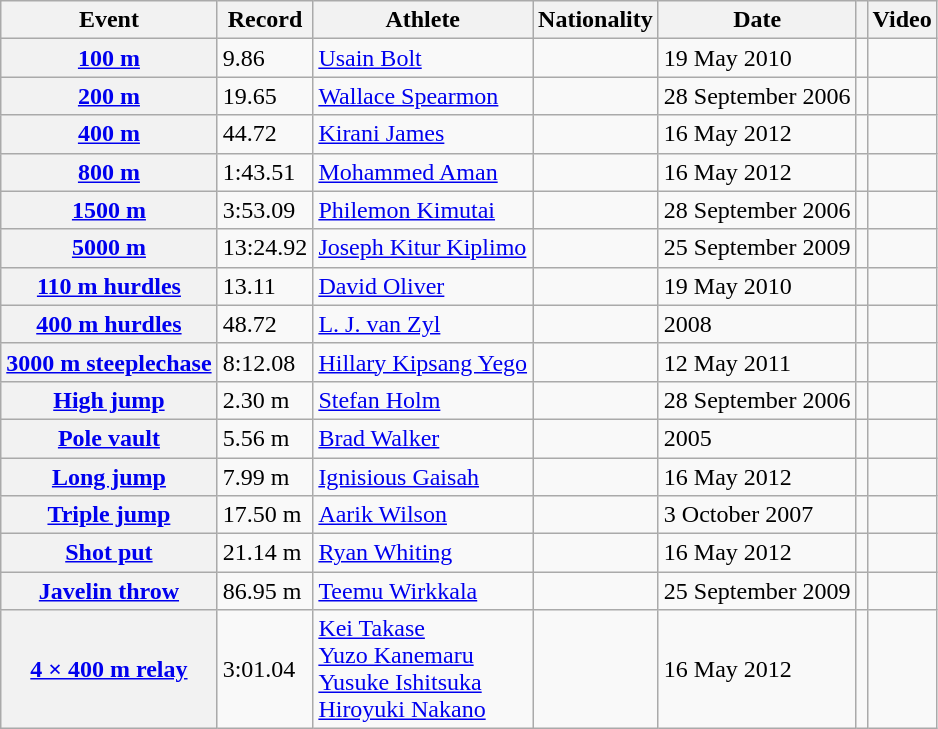<table class="wikitable sticky-header plainrowheaders">
<tr>
<th scope="col">Event</th>
<th scope="col">Record</th>
<th scope="col">Athlete</th>
<th scope="col">Nationality</th>
<th scope="col">Date</th>
<th scope="col"></th>
<th scope="col">Video</th>
</tr>
<tr>
<th scope="row"><a href='#'>100 m</a></th>
<td>9.86 </td>
<td><a href='#'>Usain Bolt</a></td>
<td></td>
<td>19 May 2010</td>
<td></td>
<td></td>
</tr>
<tr>
<th scope="row"><a href='#'>200 m</a></th>
<td>19.65 </td>
<td><a href='#'>Wallace Spearmon</a></td>
<td></td>
<td>28 September 2006</td>
<td></td>
<td></td>
</tr>
<tr>
<th scope="row"><a href='#'>400 m</a></th>
<td>44.72</td>
<td><a href='#'>Kirani James</a></td>
<td></td>
<td>16 May 2012</td>
<td></td>
<td></td>
</tr>
<tr>
<th scope="row"><a href='#'>800 m</a></th>
<td>1:43.51</td>
<td><a href='#'>Mohammed Aman</a></td>
<td></td>
<td>16 May 2012</td>
<td></td>
<td></td>
</tr>
<tr>
<th scope="row"><a href='#'>1500 m</a></th>
<td>3:53.09</td>
<td><a href='#'>Philemon Kimutai</a></td>
<td></td>
<td>28 September 2006</td>
<td></td>
<td></td>
</tr>
<tr>
<th scope="row"><a href='#'>5000 m</a></th>
<td>13:24.92</td>
<td><a href='#'>Joseph Kitur Kiplimo</a></td>
<td></td>
<td>25 September 2009</td>
<td></td>
<td></td>
</tr>
<tr>
<th scope="row"><a href='#'>110 m hurdles</a></th>
<td>13.11 </td>
<td><a href='#'>David Oliver</a></td>
<td></td>
<td>19 May 2010</td>
<td></td>
<td></td>
</tr>
<tr>
<th scope="row"><a href='#'>400 m hurdles</a></th>
<td>48.72</td>
<td><a href='#'>L. J. van Zyl</a></td>
<td></td>
<td>2008</td>
<td></td>
<td></td>
</tr>
<tr>
<th scope="row"><a href='#'>3000 m steeplechase</a></th>
<td>8:12.08</td>
<td><a href='#'>Hillary Kipsang Yego</a></td>
<td></td>
<td>12 May 2011</td>
<td></td>
<td></td>
</tr>
<tr>
<th scope="row"><a href='#'>High jump</a></th>
<td>2.30 m</td>
<td><a href='#'>Stefan Holm</a></td>
<td></td>
<td>28 September 2006</td>
<td></td>
<td></td>
</tr>
<tr>
<th scope="row"><a href='#'>Pole vault</a></th>
<td>5.56 m</td>
<td><a href='#'>Brad Walker</a></td>
<td></td>
<td>2005</td>
<td></td>
<td></td>
</tr>
<tr>
<th scope="row"><a href='#'>Long jump</a></th>
<td>7.99 m </td>
<td><a href='#'>Ignisious Gaisah</a></td>
<td></td>
<td>16 May 2012</td>
<td></td>
<td></td>
</tr>
<tr>
<th scope="row"><a href='#'>Triple jump</a></th>
<td>17.50 m</td>
<td><a href='#'>Aarik Wilson</a></td>
<td></td>
<td>3 October 2007</td>
<td></td>
<td></td>
</tr>
<tr>
<th scope="row"><a href='#'>Shot put</a></th>
<td>21.14 m</td>
<td><a href='#'>Ryan Whiting</a></td>
<td></td>
<td>16 May 2012</td>
<td></td>
<td></td>
</tr>
<tr>
<th scope="row"><a href='#'>Javelin throw</a></th>
<td>86.95 m</td>
<td><a href='#'>Teemu Wirkkala</a></td>
<td></td>
<td>25 September 2009</td>
<td></td>
<td></td>
</tr>
<tr>
<th scope="row"><a href='#'>4 × 400 m relay</a></th>
<td>3:01.04</td>
<td><a href='#'>Kei Takase</a><br><a href='#'>Yuzo Kanemaru</a><br><a href='#'>Yusuke Ishitsuka</a><br><a href='#'>Hiroyuki Nakano</a></td>
<td></td>
<td>16 May 2012</td>
<td></td>
<td></td>
</tr>
</table>
